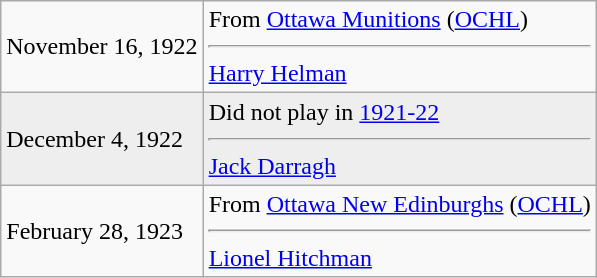<table class="wikitable">
<tr>
<td>November 16, 1922</td>
<td valign="top">From <a href='#'>Ottawa Munitions</a> (<a href='#'>OCHL</a>)<hr><a href='#'>Harry Helman</a></td>
</tr>
<tr style="background:#eee;">
<td>December 4, 1922</td>
<td valign="top">Did not play in <a href='#'>1921-22</a><hr><a href='#'>Jack Darragh</a></td>
</tr>
<tr>
<td>February 28, 1923</td>
<td valign="top">From <a href='#'>Ottawa New Edinburghs</a> (<a href='#'>OCHL</a>)<hr><a href='#'>Lionel Hitchman</a></td>
</tr>
</table>
